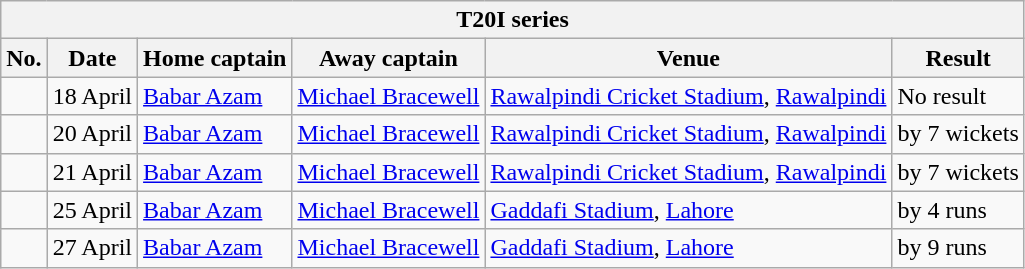<table class="wikitable">
<tr>
<th colspan="9">T20I series</th>
</tr>
<tr>
<th>No.</th>
<th>Date</th>
<th>Home captain</th>
<th>Away captain</th>
<th>Venue</th>
<th>Result</th>
</tr>
<tr>
<td></td>
<td>18 April</td>
<td><a href='#'>Babar Azam</a></td>
<td><a href='#'>Michael Bracewell</a></td>
<td><a href='#'>Rawalpindi Cricket Stadium</a>, <a href='#'>Rawalpindi</a></td>
<td>No result</td>
</tr>
<tr>
<td></td>
<td>20 April</td>
<td><a href='#'>Babar Azam</a></td>
<td><a href='#'>Michael Bracewell</a></td>
<td><a href='#'>Rawalpindi Cricket Stadium</a>, <a href='#'>Rawalpindi</a></td>
<td> by 7 wickets</td>
</tr>
<tr>
<td></td>
<td>21 April</td>
<td><a href='#'>Babar Azam</a></td>
<td><a href='#'>Michael Bracewell</a></td>
<td><a href='#'>Rawalpindi Cricket Stadium</a>, <a href='#'>Rawalpindi</a></td>
<td> by 7 wickets</td>
</tr>
<tr>
<td></td>
<td>25 April</td>
<td><a href='#'>Babar Azam</a></td>
<td><a href='#'>Michael Bracewell</a></td>
<td><a href='#'>Gaddafi Stadium</a>, <a href='#'>Lahore</a></td>
<td> by 4 runs</td>
</tr>
<tr>
<td></td>
<td>27 April</td>
<td><a href='#'>Babar Azam</a></td>
<td><a href='#'>Michael Bracewell</a></td>
<td><a href='#'>Gaddafi Stadium</a>, <a href='#'>Lahore</a></td>
<td> by 9 runs</td>
</tr>
</table>
